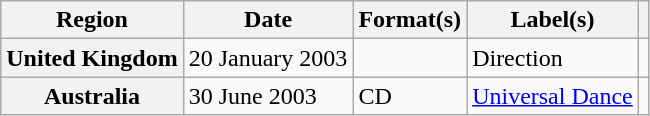<table class="wikitable plainrowheaders">
<tr>
<th scope="col">Region</th>
<th scope="col">Date</th>
<th scope="col">Format(s)</th>
<th scope="col">Label(s)</th>
<th scope="col"></th>
</tr>
<tr>
<th scope="row">United Kingdom</th>
<td>20 January 2003</td>
<td></td>
<td>Direction</td>
<td></td>
</tr>
<tr>
<th scope="row">Australia</th>
<td>30 June 2003</td>
<td>CD</td>
<td><a href='#'>Universal Dance</a></td>
<td></td>
</tr>
</table>
